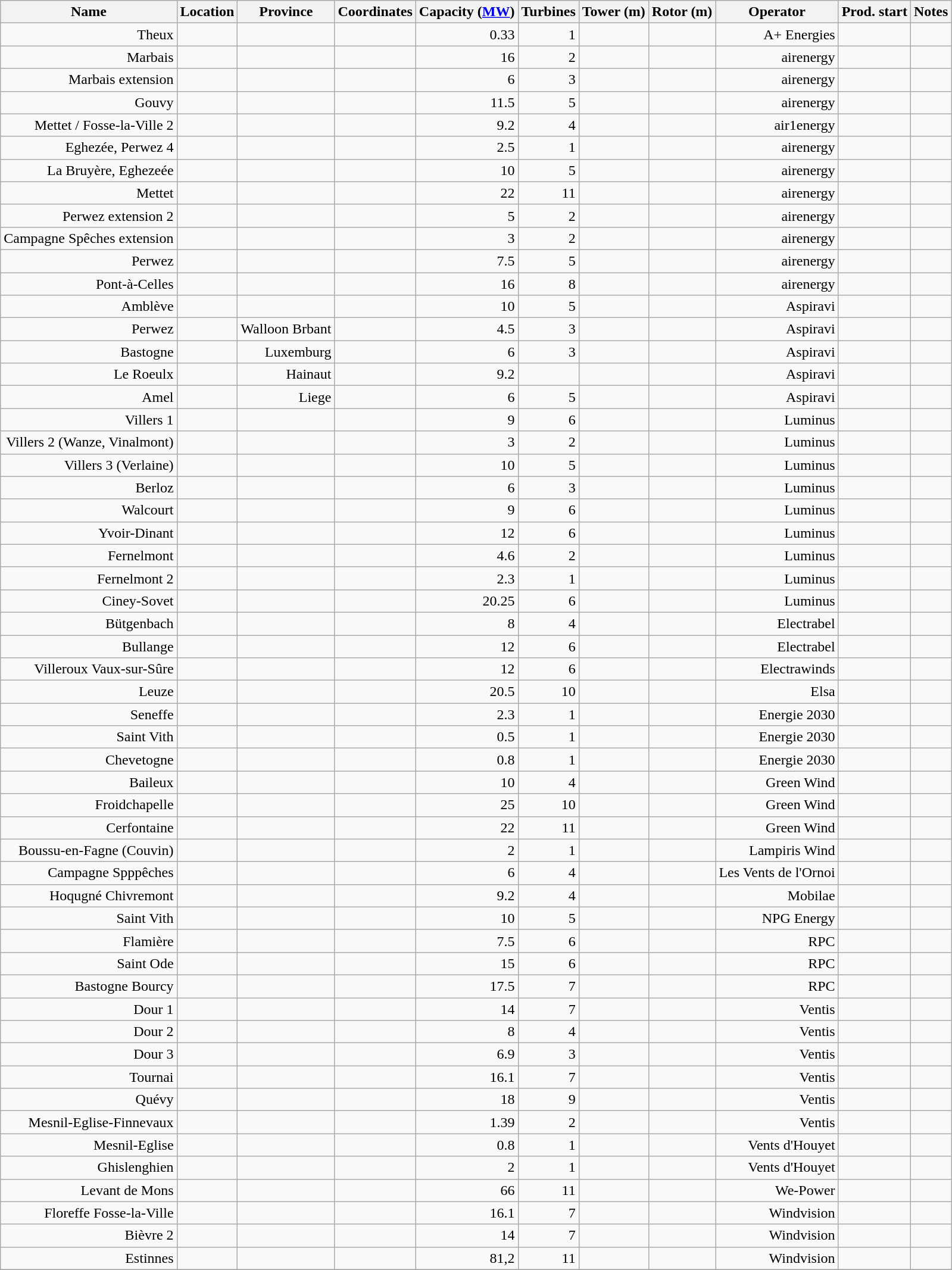<table class="wikitable sortable" style="text-align:right">
<tr>
<th>Name</th>
<th>Location</th>
<th>Province</th>
<th>Coordinates</th>
<th>Capacity (<a href='#'>MW</a>)</th>
<th>Turbines</th>
<th>Tower (m)</th>
<th>Rotor (m)</th>
<th>Operator</th>
<th>Prod. start</th>
<th>Notes</th>
</tr>
<tr>
<td>Theux</td>
<td></td>
<td></td>
<td></td>
<td>0.33</td>
<td>1</td>
<td></td>
<td></td>
<td>A+ Energies</td>
<td></td>
<td></td>
</tr>
<tr>
<td>Marbais</td>
<td></td>
<td></td>
<td></td>
<td>16</td>
<td>2</td>
<td></td>
<td></td>
<td>airenergy</td>
<td></td>
<td></td>
</tr>
<tr>
<td>Marbais extension</td>
<td></td>
<td></td>
<td></td>
<td>6</td>
<td>3</td>
<td></td>
<td></td>
<td>airenergy</td>
<td></td>
<td></td>
</tr>
<tr>
<td>Gouvy</td>
<td></td>
<td></td>
<td></td>
<td>11.5</td>
<td>5</td>
<td></td>
<td></td>
<td>airenergy</td>
<td></td>
<td></td>
</tr>
<tr>
<td>Mettet / Fosse-la-Ville 2</td>
<td></td>
<td></td>
<td></td>
<td>9.2</td>
<td>4</td>
<td></td>
<td></td>
<td>air1energy</td>
<td></td>
<td></td>
</tr>
<tr>
<td>Eghezée, Perwez 4</td>
<td></td>
<td></td>
<td></td>
<td>2.5</td>
<td>1</td>
<td></td>
<td></td>
<td>airenergy</td>
<td></td>
<td></td>
</tr>
<tr>
<td>La Bruyère, Eghezeée</td>
<td></td>
<td></td>
<td></td>
<td>10</td>
<td>5</td>
<td></td>
<td></td>
<td>airenergy</td>
<td></td>
<td></td>
</tr>
<tr>
<td>Mettet</td>
<td></td>
<td></td>
<td></td>
<td>22</td>
<td>11</td>
<td></td>
<td></td>
<td>airenergy</td>
<td></td>
<td></td>
</tr>
<tr>
<td>Perwez extension 2</td>
<td></td>
<td></td>
<td></td>
<td>5</td>
<td>2</td>
<td></td>
<td></td>
<td>airenergy</td>
<td></td>
<td></td>
</tr>
<tr>
<td>Campagne Spêches extension</td>
<td></td>
<td></td>
<td></td>
<td>3</td>
<td>2</td>
<td></td>
<td></td>
<td>airenergy</td>
<td></td>
<td></td>
</tr>
<tr>
<td>Perwez</td>
<td></td>
<td></td>
<td></td>
<td>7.5</td>
<td>5</td>
<td></td>
<td></td>
<td>airenergy</td>
<td></td>
<td></td>
</tr>
<tr>
<td>Pont-à-Celles</td>
<td></td>
<td></td>
<td></td>
<td>16</td>
<td>8</td>
<td></td>
<td></td>
<td>airenergy</td>
<td></td>
<td></td>
</tr>
<tr>
<td>Amblève</td>
<td></td>
<td></td>
<td></td>
<td>10</td>
<td>5</td>
<td></td>
<td></td>
<td>Aspiravi</td>
<td></td>
<td></td>
</tr>
<tr>
<td>Perwez</td>
<td></td>
<td>Walloon Brbant</td>
<td></td>
<td>4.5</td>
<td>3</td>
<td></td>
<td></td>
<td>Aspiravi</td>
<td></td>
<td></td>
</tr>
<tr>
<td>Bastogne</td>
<td></td>
<td>Luxemburg</td>
<td></td>
<td>6</td>
<td>3</td>
<td></td>
<td></td>
<td>Aspiravi</td>
<td></td>
<td></td>
</tr>
<tr>
<td>Le Roeulx</td>
<td></td>
<td>Hainaut</td>
<td></td>
<td>9.2</td>
<td></td>
<td></td>
<td></td>
<td>Aspiravi</td>
<td></td>
<td></td>
</tr>
<tr>
<td>Amel</td>
<td></td>
<td>Liege</td>
<td></td>
<td>6</td>
<td>5</td>
<td></td>
<td></td>
<td>Aspiravi</td>
<td></td>
<td></td>
</tr>
<tr>
<td>Villers 1</td>
<td></td>
<td></td>
<td></td>
<td>9</td>
<td>6</td>
<td></td>
<td></td>
<td>Luminus</td>
<td></td>
<td></td>
</tr>
<tr>
<td>Villers 2 (Wanze, Vinalmont)</td>
<td></td>
<td></td>
<td></td>
<td>3</td>
<td>2</td>
<td></td>
<td></td>
<td>Luminus</td>
<td></td>
<td></td>
</tr>
<tr>
<td>Villers 3 (Verlaine)</td>
<td></td>
<td></td>
<td></td>
<td>10</td>
<td>5</td>
<td></td>
<td></td>
<td>Luminus</td>
<td></td>
<td></td>
</tr>
<tr>
<td>Berloz</td>
<td></td>
<td></td>
<td></td>
<td>6</td>
<td>3</td>
<td></td>
<td></td>
<td>Luminus</td>
<td></td>
<td></td>
</tr>
<tr>
<td>Walcourt</td>
<td></td>
<td></td>
<td></td>
<td>9</td>
<td>6</td>
<td></td>
<td></td>
<td>Luminus</td>
<td></td>
<td></td>
</tr>
<tr>
<td>Yvoir-Dinant</td>
<td></td>
<td></td>
<td></td>
<td>12</td>
<td>6</td>
<td></td>
<td></td>
<td>Luminus</td>
<td></td>
<td></td>
</tr>
<tr>
<td>Fernelmont</td>
<td></td>
<td></td>
<td></td>
<td>4.6</td>
<td>2</td>
<td></td>
<td></td>
<td>Luminus</td>
<td></td>
<td></td>
</tr>
<tr>
<td>Fernelmont 2</td>
<td></td>
<td></td>
<td></td>
<td>2.3</td>
<td>1</td>
<td></td>
<td></td>
<td>Luminus</td>
<td></td>
<td></td>
</tr>
<tr>
<td>Ciney-Sovet</td>
<td></td>
<td></td>
<td></td>
<td>20.25</td>
<td>6</td>
<td></td>
<td></td>
<td>Luminus</td>
<td></td>
<td></td>
</tr>
<tr>
<td>Bütgenbach</td>
<td></td>
<td></td>
<td></td>
<td>8</td>
<td>4</td>
<td></td>
<td></td>
<td>Electrabel</td>
<td></td>
<td></td>
</tr>
<tr>
<td>Bullange</td>
<td></td>
<td></td>
<td></td>
<td>12</td>
<td>6</td>
<td></td>
<td></td>
<td>Electrabel</td>
<td></td>
<td></td>
</tr>
<tr>
<td>Villeroux Vaux-sur-Sûre</td>
<td></td>
<td></td>
<td></td>
<td>12</td>
<td>6</td>
<td></td>
<td></td>
<td>Electrawinds</td>
<td></td>
<td></td>
</tr>
<tr>
<td>Leuze</td>
<td></td>
<td></td>
<td></td>
<td>20.5</td>
<td>10</td>
<td></td>
<td></td>
<td>Elsa</td>
<td></td>
<td></td>
</tr>
<tr>
<td>Seneffe</td>
<td></td>
<td></td>
<td></td>
<td>2.3</td>
<td>1</td>
<td></td>
<td></td>
<td>Energie 2030</td>
<td></td>
<td></td>
</tr>
<tr>
<td>Saint Vith</td>
<td></td>
<td></td>
<td></td>
<td>0.5</td>
<td>1</td>
<td></td>
<td></td>
<td>Energie 2030</td>
<td></td>
<td></td>
</tr>
<tr>
<td>Chevetogne</td>
<td></td>
<td></td>
<td></td>
<td>0.8</td>
<td>1</td>
<td></td>
<td></td>
<td>Energie 2030</td>
<td></td>
<td></td>
</tr>
<tr>
<td>Baileux</td>
<td></td>
<td></td>
<td></td>
<td>10</td>
<td>4</td>
<td></td>
<td></td>
<td>Green Wind</td>
<td></td>
<td></td>
</tr>
<tr>
<td>Froidchapelle</td>
<td></td>
<td></td>
<td></td>
<td>25</td>
<td>10</td>
<td></td>
<td></td>
<td>Green Wind</td>
<td></td>
<td></td>
</tr>
<tr>
<td>Cerfontaine</td>
<td></td>
<td></td>
<td></td>
<td>22</td>
<td>11</td>
<td></td>
<td></td>
<td>Green Wind</td>
<td></td>
<td></td>
</tr>
<tr>
<td>Boussu-en-Fagne (Couvin)</td>
<td></td>
<td></td>
<td></td>
<td>2</td>
<td>1</td>
<td></td>
<td></td>
<td>Lampiris Wind</td>
<td></td>
<td></td>
</tr>
<tr>
<td>Campagne Spppêches</td>
<td></td>
<td></td>
<td></td>
<td>6</td>
<td>4</td>
<td></td>
<td></td>
<td>Les Vents de l'Ornoi</td>
<td></td>
<td></td>
</tr>
<tr>
<td>Hoqugné Chivremont</td>
<td></td>
<td></td>
<td></td>
<td>9.2</td>
<td>4</td>
<td></td>
<td></td>
<td>Mobilae</td>
<td></td>
<td></td>
</tr>
<tr>
<td>Saint Vith</td>
<td></td>
<td></td>
<td></td>
<td>10</td>
<td>5</td>
<td></td>
<td></td>
<td>NPG Energy</td>
<td></td>
<td></td>
</tr>
<tr>
<td>Flamière</td>
<td></td>
<td></td>
<td></td>
<td>7.5</td>
<td>6</td>
<td></td>
<td></td>
<td>RPC</td>
<td></td>
<td></td>
</tr>
<tr>
<td>Saint Ode</td>
<td></td>
<td></td>
<td></td>
<td>15</td>
<td>6</td>
<td></td>
<td></td>
<td>RPC</td>
<td></td>
<td></td>
</tr>
<tr>
<td>Bastogne Bourcy</td>
<td></td>
<td></td>
<td></td>
<td>17.5</td>
<td>7</td>
<td></td>
<td></td>
<td>RPC</td>
<td></td>
<td></td>
</tr>
<tr>
<td>Dour 1</td>
<td></td>
<td></td>
<td></td>
<td>14</td>
<td>7</td>
<td></td>
<td></td>
<td>Ventis</td>
<td></td>
<td></td>
</tr>
<tr>
<td>Dour 2</td>
<td></td>
<td></td>
<td></td>
<td>8</td>
<td>4</td>
<td></td>
<td></td>
<td>Ventis</td>
<td></td>
<td></td>
</tr>
<tr>
<td>Dour 3</td>
<td></td>
<td></td>
<td></td>
<td>6.9</td>
<td>3</td>
<td></td>
<td></td>
<td>Ventis</td>
<td></td>
<td></td>
</tr>
<tr>
<td>Tournai</td>
<td></td>
<td></td>
<td></td>
<td>16.1</td>
<td>7</td>
<td></td>
<td></td>
<td>Ventis</td>
<td></td>
<td></td>
</tr>
<tr>
<td>Quévy</td>
<td></td>
<td></td>
<td></td>
<td>18</td>
<td>9</td>
<td></td>
<td></td>
<td>Ventis</td>
<td></td>
<td></td>
</tr>
<tr>
<td>Mesnil-Eglise-Finnevaux</td>
<td></td>
<td></td>
<td></td>
<td>1.39</td>
<td>2</td>
<td></td>
<td></td>
<td>Ventis</td>
<td></td>
<td></td>
</tr>
<tr>
<td>Mesnil-Eglise</td>
<td></td>
<td></td>
<td></td>
<td>0.8</td>
<td>1</td>
<td></td>
<td></td>
<td>Vents d'Houyet</td>
<td></td>
<td></td>
</tr>
<tr>
<td>Ghislenghien</td>
<td></td>
<td></td>
<td></td>
<td>2</td>
<td>1</td>
<td></td>
<td></td>
<td>Vents d'Houyet</td>
<td></td>
<td></td>
</tr>
<tr>
<td>Levant de Mons</td>
<td></td>
<td></td>
<td></td>
<td>66</td>
<td>11</td>
<td></td>
<td></td>
<td>We-Power</td>
<td></td>
<td></td>
</tr>
<tr>
<td>Floreffe Fosse-la-Ville</td>
<td></td>
<td></td>
<td></td>
<td>16.1</td>
<td>7</td>
<td></td>
<td></td>
<td>Windvision</td>
<td></td>
<td></td>
</tr>
<tr>
<td>Bièvre 2</td>
<td></td>
<td></td>
<td></td>
<td>14</td>
<td>7</td>
<td></td>
<td></td>
<td>Windvision</td>
<td></td>
<td></td>
</tr>
<tr>
<td>Estinnes</td>
<td></td>
<td></td>
<td></td>
<td>81,2</td>
<td>11</td>
<td></td>
<td></td>
<td>Windvision</td>
<td></td>
<td></td>
</tr>
<tr>
</tr>
</table>
